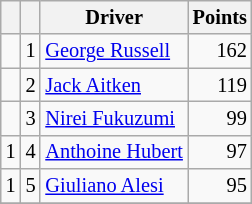<table class="wikitable" style="font-size: 85%;">
<tr>
<th></th>
<th></th>
<th>Driver</th>
<th>Points</th>
</tr>
<tr>
<td></td>
<td align="center">1</td>
<td> <a href='#'>George Russell</a></td>
<td align="right">162</td>
</tr>
<tr>
<td></td>
<td align="center">2</td>
<td> <a href='#'>Jack Aitken</a></td>
<td align="right">119</td>
</tr>
<tr>
<td></td>
<td align="center">3</td>
<td> <a href='#'>Nirei Fukuzumi</a></td>
<td align="right">99</td>
</tr>
<tr>
<td> 1</td>
<td align="center">4</td>
<td> <a href='#'>Anthoine Hubert</a></td>
<td align="right">97</td>
</tr>
<tr>
<td> 1</td>
<td align="center">5</td>
<td> <a href='#'>Giuliano Alesi</a></td>
<td align="right">95</td>
</tr>
<tr>
</tr>
</table>
